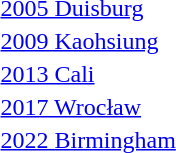<table>
<tr>
<td><a href='#'>2005 Duisburg</a><br></td>
<td></td>
<td><br></td>
<td></td>
</tr>
<tr>
<td><a href='#'>2009 Kaohsiung</a><br></td>
<td></td>
<td></td>
<td></td>
</tr>
<tr>
<td><a href='#'>2013 Cali</a><br></td>
<td></td>
<td></td>
<td></td>
</tr>
<tr>
<td><a href='#'>2017 Wrocław</a><br></td>
<td></td>
<td></td>
<td></td>
</tr>
<tr>
<td><a href='#'>2022 Birmingham</a><br></td>
<td></td>
<td></td>
<td></td>
</tr>
</table>
